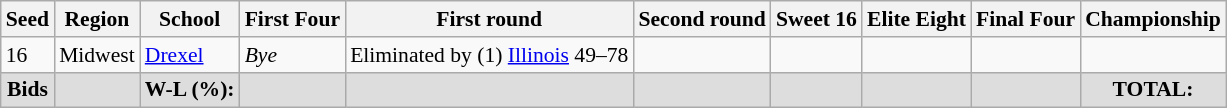<table class="sortable wikitable" style="white-space:nowrap; font-size:90%;">
<tr>
<th>Seed</th>
<th>Region</th>
<th>School</th>
<th>First Four</th>
<th>First round</th>
<th>Second round</th>
<th>Sweet 16</th>
<th>Elite Eight</th>
<th>Final Four</th>
<th>Championship</th>
</tr>
<tr>
<td>16</td>
<td>Midwest</td>
<td><a href='#'>Drexel</a></td>
<td><em>Bye</em></td>
<td>Eliminated by (1) <a href='#'>Illinois</a> 49–78</td>
<td></td>
<td></td>
<td></td>
<td></td>
<td></td>
</tr>
<tr class="sortbottom"  style="text-align:center; background:#ddd;">
<td><strong> Bids</strong></td>
<td></td>
<td><strong>W-L (%):</strong></td>
<td></td>
<td></td>
<td></td>
<td></td>
<td></td>
<td></td>
<td><strong>TOTAL:</strong> </td>
</tr>
</table>
